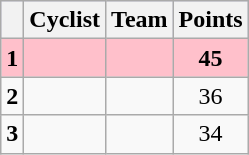<table class="wikitable">
<tr style="background:#ccccff;">
<th></th>
<th>Cyclist</th>
<th>Team</th>
<th>Points</th>
</tr>
<tr bgcolor="pink">
<td><strong>1</strong></td>
<td><strong></strong></td>
<td><strong></strong></td>
<td align="center"><strong>45</strong></td>
</tr>
<tr>
<td><strong>2</strong></td>
<td></td>
<td></td>
<td align="center">36</td>
</tr>
<tr>
<td><strong>3</strong></td>
<td></td>
<td></td>
<td align="center">34</td>
</tr>
</table>
